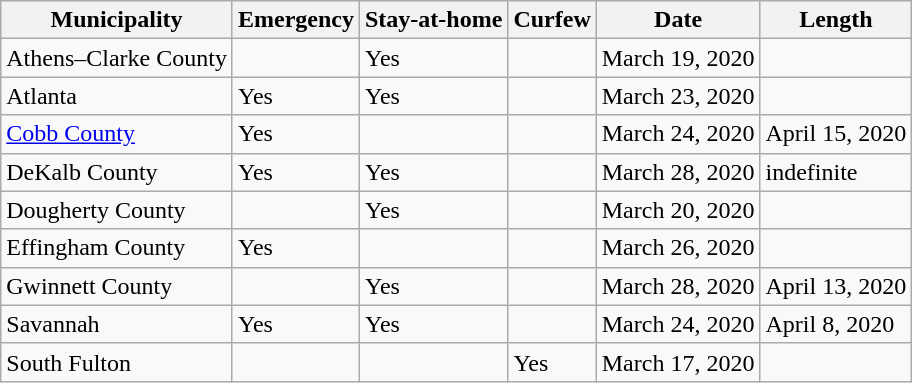<table class="wikitable sortable">
<tr>
<th>Municipality</th>
<th>Emergency</th>
<th>Stay-at-home</th>
<th>Curfew</th>
<th>Date</th>
<th>Length</th>
</tr>
<tr>
<td>Athens–Clarke County</td>
<td></td>
<td>Yes</td>
<td></td>
<td>March 19, 2020</td>
<td></td>
</tr>
<tr>
<td>Atlanta</td>
<td>Yes</td>
<td>Yes</td>
<td></td>
<td>March 23, 2020</td>
<td></td>
</tr>
<tr>
<td><a href='#'>Cobb County</a></td>
<td>Yes</td>
<td></td>
<td></td>
<td>March 24, 2020</td>
<td>April 15, 2020</td>
</tr>
<tr>
<td>DeKalb County</td>
<td>Yes</td>
<td>Yes</td>
<td></td>
<td>March 28, 2020</td>
<td>indefinite</td>
</tr>
<tr>
<td>Dougherty County</td>
<td></td>
<td>Yes</td>
<td></td>
<td>March 20, 2020</td>
<td></td>
</tr>
<tr>
<td>Effingham County</td>
<td>Yes</td>
<td></td>
<td></td>
<td>March 26, 2020</td>
<td></td>
</tr>
<tr>
<td>Gwinnett County</td>
<td></td>
<td>Yes</td>
<td></td>
<td>March 28, 2020</td>
<td>April 13, 2020</td>
</tr>
<tr>
<td>Savannah</td>
<td>Yes</td>
<td>Yes</td>
<td></td>
<td>March 24, 2020</td>
<td>April 8, 2020</td>
</tr>
<tr>
<td>South Fulton</td>
<td></td>
<td></td>
<td>Yes</td>
<td>March 17, 2020</td>
<td></td>
</tr>
</table>
